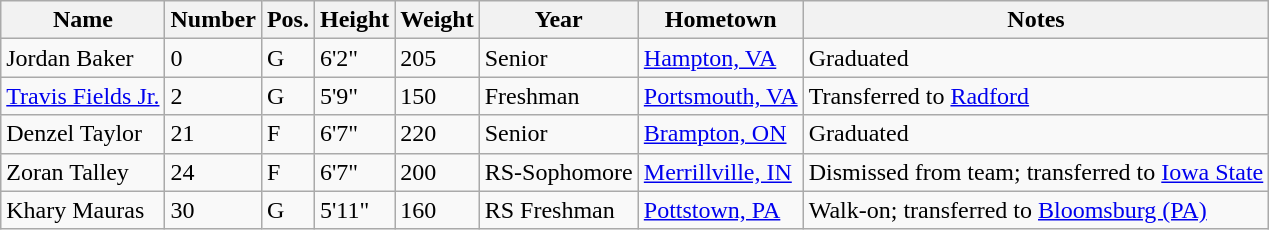<table class="wikitable sortable" border="1">
<tr>
<th>Name</th>
<th>Number</th>
<th>Pos.</th>
<th>Height</th>
<th>Weight</th>
<th>Year</th>
<th>Hometown</th>
<th class="unsortable">Notes</th>
</tr>
<tr>
<td>Jordan Baker</td>
<td>0</td>
<td>G</td>
<td>6'2"</td>
<td>205</td>
<td>Senior</td>
<td><a href='#'>Hampton, VA</a></td>
<td>Graduated</td>
</tr>
<tr>
<td><a href='#'>Travis Fields Jr.</a></td>
<td>2</td>
<td>G</td>
<td>5'9"</td>
<td>150</td>
<td>Freshman</td>
<td><a href='#'>Portsmouth, VA</a></td>
<td>Transferred to <a href='#'>Radford</a></td>
</tr>
<tr>
<td>Denzel Taylor</td>
<td>21</td>
<td>F</td>
<td>6'7"</td>
<td>220</td>
<td>Senior</td>
<td><a href='#'>Brampton, ON</a></td>
<td>Graduated</td>
</tr>
<tr>
<td>Zoran Talley</td>
<td>24</td>
<td>F</td>
<td>6'7"</td>
<td>200</td>
<td>RS-Sophomore</td>
<td><a href='#'>Merrillville, IN</a></td>
<td>Dismissed from team; transferred to <a href='#'>Iowa State</a></td>
</tr>
<tr>
<td>Khary Mauras</td>
<td>30</td>
<td>G</td>
<td>5'11"</td>
<td>160</td>
<td>RS Freshman</td>
<td><a href='#'>Pottstown, PA</a></td>
<td>Walk-on; transferred to <a href='#'>Bloomsburg (PA)</a></td>
</tr>
</table>
